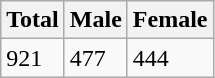<table class="wikitable" border="1">
<tr>
<th>Total</th>
<th>Male</th>
<th>Female</th>
</tr>
<tr>
<td>921</td>
<td>477</td>
<td>444</td>
</tr>
</table>
